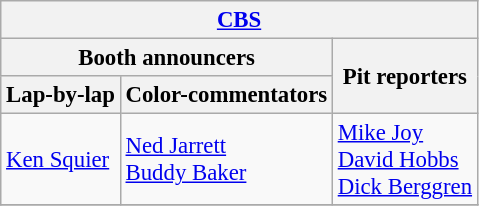<table class="wikitable" style="font-size: 95%">
<tr>
<th colspan=3><a href='#'>CBS</a></th>
</tr>
<tr>
<th colspan=2>Booth announcers</th>
<th rowspan=2>Pit reporters</th>
</tr>
<tr>
<th><strong>Lap-by-lap</strong></th>
<th><strong>Color-commentators</strong></th>
</tr>
<tr>
<td><a href='#'>Ken Squier</a></td>
<td><a href='#'>Ned Jarrett</a> <br> <a href='#'>Buddy Baker</a></td>
<td><a href='#'>Mike Joy</a> <br> <a href='#'>David Hobbs</a> <br> <a href='#'>Dick Berggren</a></td>
</tr>
<tr>
</tr>
</table>
